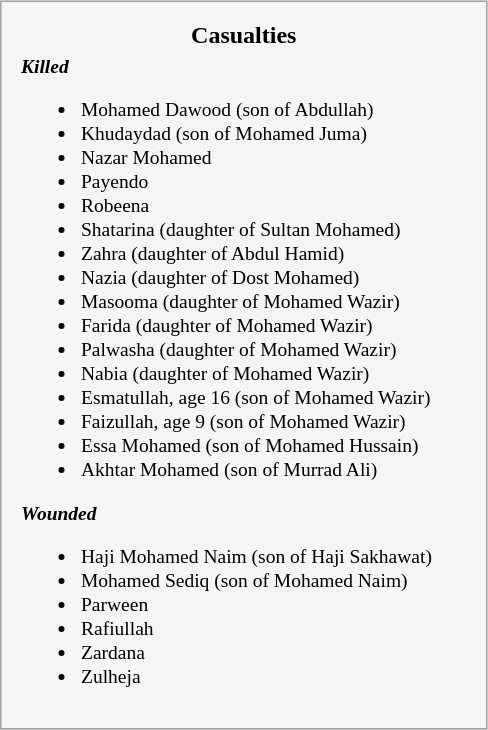<table style="float:right; margin:1em; width:25em; border:1px solid #a0a0a0; padding:10px; background:#f5f5f5; text-align:left; font-size:small;">
<tr style="text-align:center; font-size:medium;">
<td><strong>Casualties</strong></td>
</tr>
<tr>
<td><strong><em>Killed</em></strong><br><ul><li>Mohamed Dawood (son of Abdullah)</li><li>Khudaydad (son of Mohamed Juma)</li><li>Nazar Mohamed</li><li>Payendo</li><li>Robeena</li><li>Shatarina (daughter of Sultan Mohamed)</li><li>Zahra (daughter of Abdul Hamid)</li><li>Nazia (daughter of Dost Mohamed)</li><li>Masooma (daughter of Mohamed Wazir)</li><li>Farida (daughter of Mohamed Wazir)</li><li>Palwasha (daughter of Mohamed Wazir)</li><li>Nabia (daughter of Mohamed Wazir)</li><li>Esmatullah, age 16 (son of Mohamed Wazir)</li><li>Faizullah, age 9 (son of Mohamed Wazir)</li><li>Essa Mohamed (son of Mohamed Hussain)</li><li>Akhtar Mohamed (son of Murrad Ali)</li></ul><strong><em>Wounded</em></strong><ul><li>Haji Mohamed Naim (son of Haji Sakhawat)</li><li>Mohamed Sediq (son of Mohamed Naim)</li><li>Parween</li><li>Rafiullah</li><li>Zardana</li><li>Zulheja</li></ul></td>
</tr>
</table>
